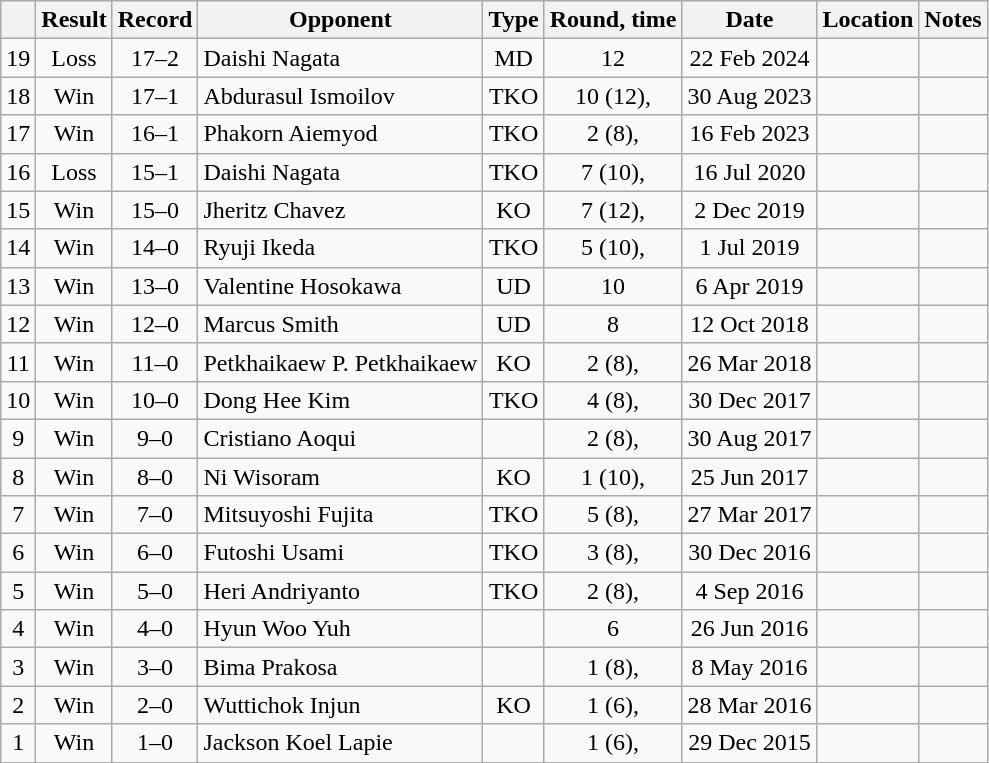<table class="wikitable" style="text-align:center">
<tr>
<th></th>
<th>Result</th>
<th>Record</th>
<th>Opponent</th>
<th>Type</th>
<th>Round, time</th>
<th>Date</th>
<th>Location</th>
<th>Notes</th>
</tr>
<tr>
<td>19</td>
<td>Loss</td>
<td>17–2</td>
<td align="left">Daishi Nagata</td>
<td>MD</td>
<td>12</td>
<td>22 Feb 2024</td>
<td align="left"></td>
<td align=left></td>
</tr>
<tr>
<td>18</td>
<td>Win</td>
<td>17–1</td>
<td align="left">Abdurasul Ismoilov</td>
<td>TKO</td>
<td>10 (12), </td>
<td>30 Aug 2023</td>
<td align="left"></td>
<td align=left></td>
</tr>
<tr>
<td>17</td>
<td>Win</td>
<td>16–1</td>
<td align="left">Phakorn Aiemyod</td>
<td>TKO</td>
<td>2 (8), </td>
<td>16 Feb 2023</td>
<td align="left"></td>
<td></td>
</tr>
<tr>
<td>16</td>
<td>Loss</td>
<td>15–1</td>
<td align=left>Daishi Nagata</td>
<td>TKO</td>
<td>7 (10), </td>
<td>16 Jul 2020</td>
<td align=left></td>
<td align=left></td>
</tr>
<tr>
<td>15</td>
<td>Win</td>
<td>15–0</td>
<td align=left>Jheritz Chavez</td>
<td>KO</td>
<td>7 (12), </td>
<td>2 Dec 2019</td>
<td align=left></td>
<td align=left></td>
</tr>
<tr>
<td>14</td>
<td>Win</td>
<td>14–0</td>
<td align=left>Ryuji Ikeda</td>
<td>TKO</td>
<td>5 (10), </td>
<td>1 Jul 2019</td>
<td align=left></td>
<td align=left></td>
</tr>
<tr>
<td>13</td>
<td>Win</td>
<td>13–0</td>
<td align=left>Valentine Hosokawa</td>
<td>UD</td>
<td>10</td>
<td>6 Apr 2019</td>
<td align=left></td>
<td align=left></td>
</tr>
<tr>
<td>12</td>
<td>Win</td>
<td>12–0</td>
<td align=left>Marcus Smith</td>
<td>UD</td>
<td>8</td>
<td>12 Oct 2018</td>
<td align=left></td>
<td></td>
</tr>
<tr>
<td>11</td>
<td>Win</td>
<td>11–0</td>
<td align=left>Petkhaikaew P. Petkhaikaew</td>
<td>KO</td>
<td>2 (8), </td>
<td>26 Mar 2018</td>
<td align=left></td>
<td></td>
</tr>
<tr>
<td>10</td>
<td>Win</td>
<td>10–0</td>
<td align=left>Dong Hee Kim</td>
<td>TKO</td>
<td>4 (8), </td>
<td>30 Dec 2017</td>
<td align=left></td>
<td></td>
</tr>
<tr>
<td>9</td>
<td>Win</td>
<td>9–0</td>
<td align=left>Cristiano Aoqui</td>
<td></td>
<td>2 (8), </td>
<td>30 Aug 2017</td>
<td align=left></td>
<td></td>
</tr>
<tr>
<td>8</td>
<td>Win</td>
<td>8–0</td>
<td align=left>Ni Wisoram</td>
<td>KO</td>
<td>1 (10), </td>
<td>25 Jun 2017</td>
<td align=left></td>
<td></td>
</tr>
<tr>
<td>7</td>
<td>Win</td>
<td>7–0</td>
<td align=left>Mitsuyoshi Fujita</td>
<td>TKO</td>
<td>5 (8), </td>
<td>27 Mar 2017</td>
<td align=left></td>
<td></td>
</tr>
<tr>
<td>6</td>
<td>Win</td>
<td>6–0</td>
<td align=left>Futoshi Usami</td>
<td>TKO</td>
<td>3 (8), </td>
<td>30 Dec 2016</td>
<td align=left></td>
<td></td>
</tr>
<tr>
<td>5</td>
<td>Win</td>
<td>5–0</td>
<td align=left>Heri Andriyanto</td>
<td>TKO</td>
<td>2 (8), </td>
<td>4 Sep 2016</td>
<td align=left></td>
<td></td>
</tr>
<tr>
<td>4</td>
<td>Win</td>
<td>4–0</td>
<td align=left>Hyun Woo Yuh</td>
<td></td>
<td>6</td>
<td>26 Jun 2016</td>
<td align=left></td>
<td></td>
</tr>
<tr>
<td>3</td>
<td>Win</td>
<td>3–0</td>
<td align=left>Bima Prakosa</td>
<td></td>
<td>1 (8), </td>
<td>8 May 2016</td>
<td align=left></td>
<td></td>
</tr>
<tr>
<td>2</td>
<td>Win</td>
<td>2–0</td>
<td align=left>Wuttichok Injun</td>
<td>KO</td>
<td>1 (6), </td>
<td>28 Mar 2016</td>
<td align=left></td>
<td></td>
</tr>
<tr>
<td>1</td>
<td>Win</td>
<td>1–0</td>
<td align=left>Jackson Koel Lapie</td>
<td></td>
<td>1 (6), </td>
<td>29 Dec 2015</td>
<td align=left></td>
<td></td>
</tr>
</table>
